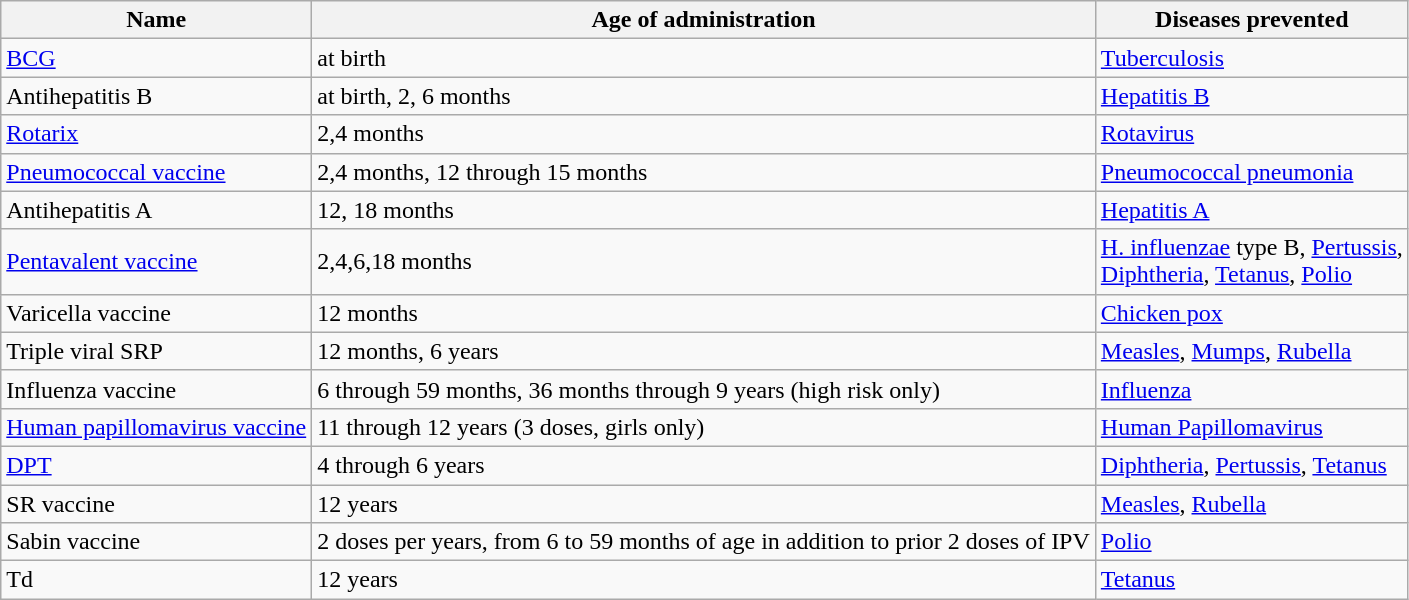<table class=wikitable>
<tr>
<th>Name</th>
<th>Age of administration</th>
<th>Diseases prevented</th>
</tr>
<tr>
<td><a href='#'>BCG</a></td>
<td>at birth</td>
<td><a href='#'>Tuberculosis</a></td>
</tr>
<tr>
<td>Antihepatitis B</td>
<td>at birth, 2, 6 months</td>
<td><a href='#'>Hepatitis B</a></td>
</tr>
<tr>
<td><a href='#'>Rotarix</a></td>
<td>2,4 months</td>
<td><a href='#'>Rotavirus</a></td>
</tr>
<tr>
<td><a href='#'>Pneumococcal vaccine</a></td>
<td>2,4 months, 12 through 15 months</td>
<td><a href='#'>Pneumococcal pneumonia</a></td>
</tr>
<tr>
<td>Antihepatitis A</td>
<td>12, 18 months</td>
<td><a href='#'>Hepatitis A</a></td>
</tr>
<tr>
<td><a href='#'>Pentavalent vaccine</a></td>
<td>2,4,6,18 months</td>
<td><a href='#'>H. influenzae</a> type B, <a href='#'>Pertussis</a>,<br><a href='#'>Diphtheria</a>, <a href='#'>Tetanus</a>, <a href='#'>Polio</a></td>
</tr>
<tr>
<td>Varicella vaccine</td>
<td>12 months</td>
<td><a href='#'>Chicken pox</a></td>
</tr>
<tr>
<td>Triple viral SRP</td>
<td>12 months, 6 years</td>
<td><a href='#'>Measles</a>, <a href='#'>Mumps</a>, <a href='#'>Rubella</a></td>
</tr>
<tr>
<td>Influenza vaccine</td>
<td>6 through 59 months, 36 months through 9 years (high risk only)</td>
<td><a href='#'>Influenza</a></td>
</tr>
<tr>
<td><a href='#'>Human papillomavirus vaccine</a></td>
<td>11 through 12 years (3 doses, girls only)</td>
<td><a href='#'>Human Papillomavirus</a></td>
</tr>
<tr>
<td><a href='#'>DPT</a></td>
<td>4 through 6 years</td>
<td><a href='#'>Diphtheria</a>, <a href='#'>Pertussis</a>, <a href='#'>Tetanus</a></td>
</tr>
<tr>
<td>SR vaccine</td>
<td>12 years</td>
<td><a href='#'>Measles</a>, <a href='#'>Rubella</a></td>
</tr>
<tr>
<td>Sabin vaccine</td>
<td>2 doses per years, from 6 to 59 months of age in addition to prior 2 doses of IPV</td>
<td><a href='#'>Polio</a></td>
</tr>
<tr>
<td>Td</td>
<td>12 years</td>
<td><a href='#'>Tetanus</a></td>
</tr>
</table>
